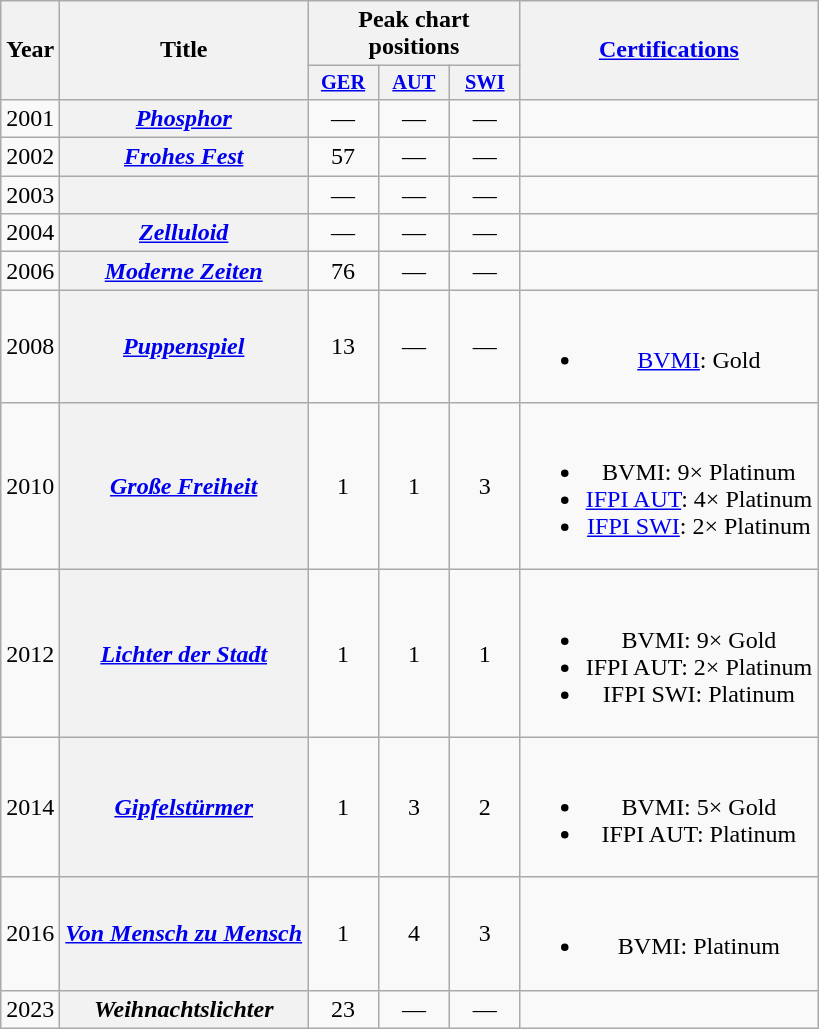<table class="wikitable plainrowheaders" style="text-align:center">
<tr>
<th rowspan="2">Year</th>
<th rowspan="2">Title</th>
<th colspan="3">Peak chart positions</th>
<th rowspan="2"><a href='#'>Certifications</a></th>
</tr>
<tr>
<th scope="col" style="width:3em;font-size:85%;"><a href='#'>GER</a><br></th>
<th scope="col" style="width:3em;font-size:85%;"><a href='#'>AUT</a><br></th>
<th scope="col" style="width:3em;font-size:85%;"><a href='#'>SWI</a><br></th>
</tr>
<tr>
<td>2001</td>
<th scope="row"><em><a href='#'>Phosphor</a></em></th>
<td>—</td>
<td>—</td>
<td>—</td>
<td></td>
</tr>
<tr>
<td>2002</td>
<th scope="row"><em><a href='#'>Frohes Fest</a></em></th>
<td>57</td>
<td>—</td>
<td>—</td>
<td></td>
</tr>
<tr>
<td>2003</td>
<th scope="row"></th>
<td>—</td>
<td>—</td>
<td>—</td>
<td></td>
</tr>
<tr>
<td>2004</td>
<th scope="row"><em><a href='#'>Zelluloid</a></em></th>
<td>—</td>
<td>—</td>
<td>—</td>
<td></td>
</tr>
<tr>
<td>2006</td>
<th scope="row"><em><a href='#'>Moderne Zeiten</a></em></th>
<td>76</td>
<td>—</td>
<td>—</td>
<td></td>
</tr>
<tr>
<td>2008</td>
<th scope="row"><em><a href='#'>Puppenspiel</a></em></th>
<td>13</td>
<td>—</td>
<td>—</td>
<td><br><ul><li><a href='#'>BVMI</a>: Gold</li></ul></td>
</tr>
<tr>
<td>2010</td>
<th scope="row"><em><a href='#'>Große Freiheit</a></em></th>
<td>1</td>
<td>1</td>
<td>3</td>
<td><br><ul><li>BVMI: 9× Platinum</li><li><a href='#'>IFPI AUT</a>: 4× Platinum</li><li><a href='#'>IFPI SWI</a>: 2× Platinum</li></ul></td>
</tr>
<tr>
<td>2012</td>
<th scope="row"><em><a href='#'>Lichter der Stadt</a></em></th>
<td>1</td>
<td>1</td>
<td>1</td>
<td><br><ul><li>BVMI: 9× Gold</li><li>IFPI AUT: 2× Platinum</li><li>IFPI SWI: Platinum</li></ul></td>
</tr>
<tr>
<td>2014</td>
<th scope="row"><em><a href='#'>Gipfelstürmer</a></em></th>
<td>1</td>
<td>3</td>
<td>2</td>
<td><br><ul><li>BVMI: 5× Gold</li><li>IFPI AUT: Platinum</li></ul></td>
</tr>
<tr>
<td>2016</td>
<th scope="row"><em><a href='#'>Von Mensch zu Mensch</a></em></th>
<td>1</td>
<td>4</td>
<td>3</td>
<td><br><ul><li>BVMI: Platinum</li></ul></td>
</tr>
<tr>
<td>2023</td>
<th scope="row"><em>Weihnachtslichter</em></th>
<td>23</td>
<td>—</td>
<td>—</td>
<td></td>
</tr>
</table>
